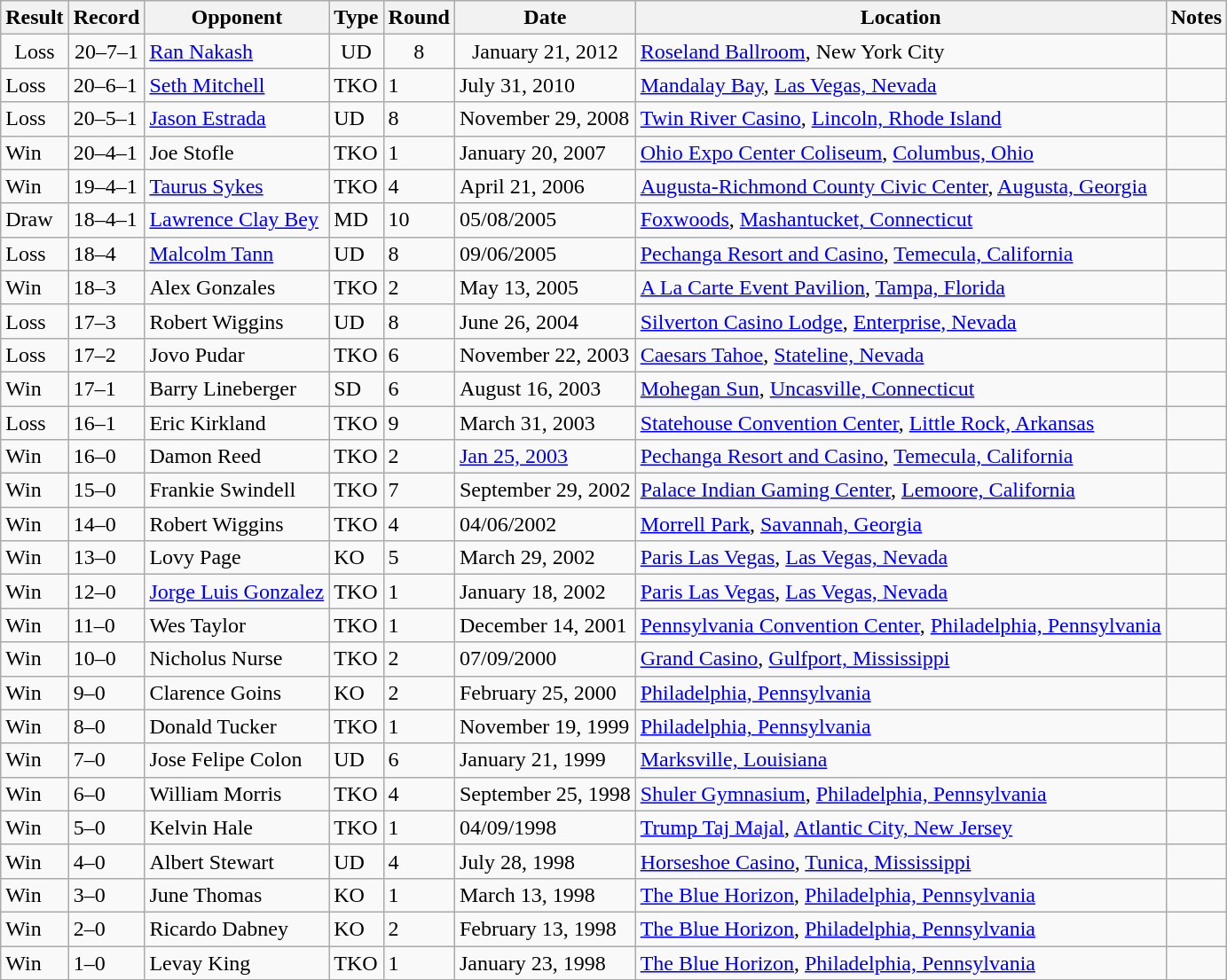<table class="wikitable">
<tr>
<th>Result</th>
<th>Record</th>
<th>Opponent</th>
<th>Type</th>
<th>Round</th>
<th>Date</th>
<th>Location</th>
<th>Notes</th>
</tr>
<tr align=center>
<td>Loss</td>
<td>20–7–1</td>
<td align=left> <a href='#'>Ran Nakash</a></td>
<td>UD</td>
<td>8</td>
<td>January 21, 2012</td>
<td align=left> <a href='#'>Roseland Ballroom</a>, New York City</td>
<td align=left></td>
</tr>
<tr>
<td>Loss</td>
<td>20–6–1</td>
<td align=left> <a href='#'>Seth Mitchell</a></td>
<td>TKO</td>
<td>1</td>
<td>July 31, 2010</td>
<td align=left> <a href='#'>Mandalay Bay</a>, <a href='#'>Las Vegas, Nevada</a></td>
<td align=left></td>
</tr>
<tr>
<td>Loss</td>
<td>20–5–1</td>
<td align=left> <a href='#'>Jason Estrada</a></td>
<td>UD</td>
<td>8</td>
<td>November 29, 2008</td>
<td align=left> <a href='#'>Twin River Casino</a>, <a href='#'>Lincoln, Rhode Island</a></td>
<td align=left></td>
</tr>
<tr>
<td>Win</td>
<td>20–4–1</td>
<td align=left> Joe Stofle</td>
<td>TKO</td>
<td>1</td>
<td>January 20, 2007</td>
<td align=left> <a href='#'>Ohio Expo Center Coliseum</a>, <a href='#'>Columbus, Ohio</a></td>
<td align=left></td>
</tr>
<tr>
<td>Win</td>
<td>19–4–1</td>
<td align=left> <a href='#'>Taurus Sykes</a></td>
<td>TKO</td>
<td>4</td>
<td>April 21, 2006</td>
<td align=left> <a href='#'>Augusta-Richmond County Civic Center</a>, <a href='#'>Augusta, Georgia</a></td>
<td align=left></td>
</tr>
<tr>
<td> Draw</td>
<td>18–4–1</td>
<td align=left> <a href='#'>Lawrence Clay Bey</a></td>
<td>MD</td>
<td>10</td>
<td>05/08/2005</td>
<td align=left> <a href='#'>Foxwoods</a>, <a href='#'>Mashantucket, Connecticut</a></td>
<td align=left></td>
</tr>
<tr>
<td>Loss</td>
<td>18–4</td>
<td align=left> <a href='#'>Malcolm Tann</a></td>
<td>UD</td>
<td>8</td>
<td>09/06/2005</td>
<td align=left> <a href='#'>Pechanga Resort and Casino</a>, <a href='#'>Temecula, California</a></td>
<td align=left></td>
</tr>
<tr>
<td>Win</td>
<td>18–3</td>
<td align=left> Alex Gonzales</td>
<td>TKO</td>
<td>2</td>
<td>May 13, 2005</td>
<td align=left> <a href='#'>A La Carte Event Pavilion</a>, <a href='#'>Tampa, Florida</a></td>
<td align=left></td>
</tr>
<tr>
<td>Loss</td>
<td>17–3</td>
<td align=left> Robert Wiggins</td>
<td>UD</td>
<td>8</td>
<td>June 26, 2004</td>
<td align=left> <a href='#'>Silverton Casino Lodge</a>, <a href='#'>Enterprise, Nevada</a></td>
<td align=left></td>
</tr>
<tr>
<td>Loss</td>
<td>17–2</td>
<td align=left> Jovo Pudar</td>
<td>TKO</td>
<td>6</td>
<td>November 22, 2003</td>
<td align=left> <a href='#'>Caesars Tahoe</a>, <a href='#'>Stateline, Nevada</a></td>
<td align=left></td>
</tr>
<tr>
<td>Win</td>
<td>17–1</td>
<td align=left> Barry Lineberger</td>
<td>SD</td>
<td>6</td>
<td>August 16, 2003</td>
<td align=left> <a href='#'>Mohegan Sun</a>, <a href='#'>Uncasville, Connecticut</a></td>
<td align=left></td>
</tr>
<tr>
<td>Loss</td>
<td>16–1</td>
<td align=left> Eric Kirkland</td>
<td>TKO</td>
<td>9</td>
<td>March 31, 2003</td>
<td align=left> <a href='#'>Statehouse Convention Center</a>, <a href='#'>Little Rock, Arkansas</a></td>
<td align=left></td>
</tr>
<tr>
<td>Win</td>
<td>16–0</td>
<td align=left> Damon Reed</td>
<td>TKO</td>
<td>2</td>
<td><a href='#'>Jan 25, 2003</a></td>
<td align=left> <a href='#'>Pechanga Resort and Casino</a>, <a href='#'>Temecula, California</a></td>
<td align=left></td>
</tr>
<tr>
<td>Win</td>
<td>15–0</td>
<td align=left> Frankie Swindell</td>
<td>TKO</td>
<td>7</td>
<td>September 29, 2002</td>
<td align=left> <a href='#'>Palace Indian Gaming Center</a>, <a href='#'>Lemoore, California</a></td>
<td align=left></td>
</tr>
<tr>
<td>Win</td>
<td>14–0</td>
<td align=left> Robert Wiggins</td>
<td>TKO</td>
<td>4</td>
<td>04/06/2002</td>
<td align=left> <a href='#'>Morrell Park</a>, <a href='#'>Savannah, Georgia</a></td>
<td align=left></td>
</tr>
<tr>
<td>Win</td>
<td>13–0</td>
<td align=left> Lovy Page</td>
<td>KO</td>
<td>5</td>
<td>March 29, 2002</td>
<td align=left> <a href='#'>Paris Las Vegas</a>, <a href='#'>Las Vegas, Nevada</a></td>
<td align=left></td>
</tr>
<tr>
<td>Win</td>
<td>12–0</td>
<td align=left> <a href='#'>Jorge Luis Gonzalez</a></td>
<td>TKO</td>
<td>1</td>
<td>January 18, 2002</td>
<td align=left> <a href='#'>Paris Las Vegas</a>, <a href='#'>Las Vegas, Nevada</a></td>
<td align=left></td>
</tr>
<tr>
<td>Win</td>
<td>11–0</td>
<td align=left> Wes Taylor</td>
<td>TKO</td>
<td>1</td>
<td>December 14, 2001</td>
<td align=left> <a href='#'>Pennsylvania Convention Center</a>, <a href='#'>Philadelphia, Pennsylvania</a></td>
<td align=left></td>
</tr>
<tr>
<td>Win</td>
<td>10–0</td>
<td align=left> Nicholus Nurse</td>
<td>TKO</td>
<td>2</td>
<td>07/09/2000</td>
<td align=left> <a href='#'>Grand Casino</a>, <a href='#'>Gulfport, Mississippi</a></td>
<td align=left></td>
</tr>
<tr>
<td>Win</td>
<td>9–0</td>
<td align=left> Clarence Goins</td>
<td>KO</td>
<td>2</td>
<td>February 25, 2000</td>
<td align=left> <a href='#'>Philadelphia, Pennsylvania</a></td>
<td align=left></td>
</tr>
<tr>
<td>Win</td>
<td>8–0</td>
<td align=left> Donald Tucker</td>
<td>TKO</td>
<td>1</td>
<td>November 19, 1999</td>
<td align=left> <a href='#'>Philadelphia, Pennsylvania</a></td>
<td align=left></td>
</tr>
<tr>
<td>Win</td>
<td>7–0</td>
<td align=left> Jose Felipe Colon</td>
<td>UD</td>
<td>6</td>
<td>January 21, 1999</td>
<td align=left> <a href='#'>Marksville, Louisiana</a></td>
<td align=left></td>
</tr>
<tr>
<td>Win</td>
<td>6–0</td>
<td align=left> William Morris</td>
<td>TKO</td>
<td>4</td>
<td>September 25, 1998</td>
<td align=left> <a href='#'>Shuler Gymnasium</a>, <a href='#'>Philadelphia, Pennsylvania</a></td>
<td align=left></td>
</tr>
<tr>
<td>Win</td>
<td>5–0</td>
<td align=left> Kelvin Hale</td>
<td>TKO</td>
<td>1</td>
<td>04/09/1998</td>
<td align=left> <a href='#'>Trump Taj Majal</a>, <a href='#'>Atlantic City, New Jersey</a></td>
<td align=left></td>
</tr>
<tr>
<td>Win</td>
<td>4–0</td>
<td align=left> Albert Stewart</td>
<td>UD</td>
<td>4</td>
<td>July 28, 1998</td>
<td align=left> <a href='#'>Horseshoe Casino</a>, <a href='#'>Tunica, Mississippi</a></td>
<td align=left></td>
</tr>
<tr>
<td>Win</td>
<td>3–0</td>
<td align=left> June Thomas</td>
<td>KO</td>
<td>1</td>
<td>March 13, 1998</td>
<td align=left> <a href='#'>The Blue Horizon</a>, <a href='#'>Philadelphia, Pennsylvania</a></td>
<td align=left></td>
</tr>
<tr>
<td>Win</td>
<td>2–0</td>
<td align=left> Ricardo Dabney</td>
<td>KO</td>
<td>2</td>
<td>February 13, 1998</td>
<td align=left> <a href='#'>The Blue Horizon</a>, <a href='#'>Philadelphia, Pennsylvania</a></td>
<td align=left></td>
</tr>
<tr>
<td>Win</td>
<td>1–0</td>
<td align=left> Levay King</td>
<td>TKO</td>
<td>1</td>
<td>January 23, 1998</td>
<td align=left> <a href='#'>The Blue Horizon</a>, <a href='#'>Philadelphia, Pennsylvania</a></td>
<td align=left></td>
</tr>
</table>
